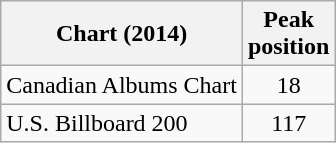<table class="wikitable sortable">
<tr>
<th>Chart (2014)</th>
<th>Peak<br>position</th>
</tr>
<tr>
<td>Canadian Albums Chart</td>
<td style="text-align:center;">18</td>
</tr>
<tr>
<td>U.S. Billboard 200</td>
<td style="text-align:center;">117</td>
</tr>
</table>
